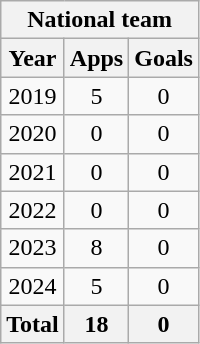<table class="wikitable" style="text-align:center">
<tr>
<th colspan=3>National team</th>
</tr>
<tr>
<th>Year</th>
<th>Apps</th>
<th>Goals</th>
</tr>
<tr>
<td>2019</td>
<td>5</td>
<td>0</td>
</tr>
<tr>
<td>2020</td>
<td>0</td>
<td>0</td>
</tr>
<tr>
<td>2021</td>
<td>0</td>
<td>0</td>
</tr>
<tr>
<td>2022</td>
<td>0</td>
<td>0</td>
</tr>
<tr>
<td>2023</td>
<td>8</td>
<td>0</td>
</tr>
<tr>
<td>2024</td>
<td>5</td>
<td>0</td>
</tr>
<tr>
<th>Total</th>
<th>18</th>
<th>0</th>
</tr>
</table>
